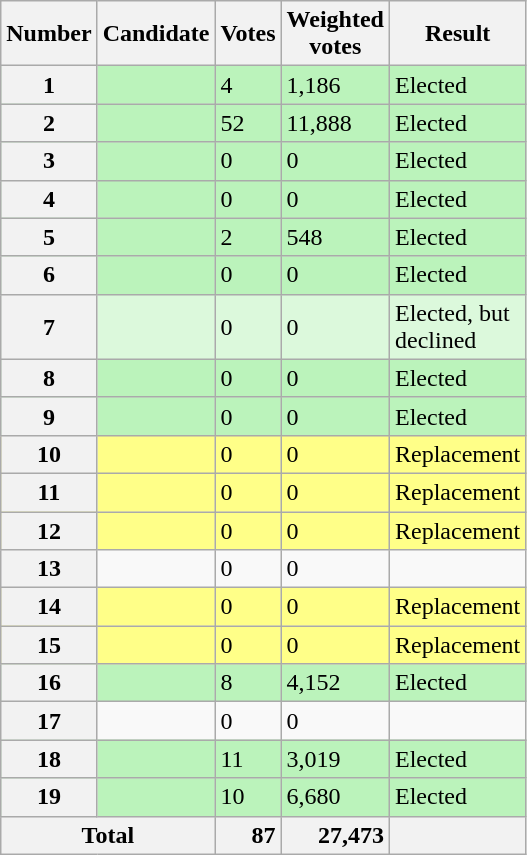<table class="wikitable sortable col3right col4right">
<tr>
<th scope="col">Number</th>
<th scope="col">Candidate</th>
<th scope="col">Votes</th>
<th scope="col">Weighted<br>votes</th>
<th scope="col">Result</th>
</tr>
<tr bgcolor=bbf3bb>
<th scope="row">1</th>
<td></td>
<td>4</td>
<td>1,186</td>
<td>Elected</td>
</tr>
<tr bgcolor=bbf3bb>
<th scope="row">2</th>
<td></td>
<td>52</td>
<td>11,888</td>
<td>Elected</td>
</tr>
<tr bgcolor=bbf3bb>
<th scope="row">3</th>
<td></td>
<td>0</td>
<td>0</td>
<td>Elected</td>
</tr>
<tr bgcolor=bbf3bb>
<th scope="row">4</th>
<td></td>
<td>0</td>
<td>0</td>
<td>Elected</td>
</tr>
<tr bgcolor=bbf3bb>
<th scope="row">5</th>
<td></td>
<td>2</td>
<td>548</td>
<td>Elected</td>
</tr>
<tr bgcolor=bbf3bb>
<th scope="row">6</th>
<td></td>
<td>0</td>
<td>0</td>
<td>Elected</td>
</tr>
<tr bgcolor=dcf9dc>
<th scope="row">7</th>
<td></td>
<td>0</td>
<td>0</td>
<td>Elected, but<br>declined</td>
</tr>
<tr bgcolor=bbf3bb>
<th scope="row">8</th>
<td></td>
<td>0</td>
<td>0</td>
<td>Elected</td>
</tr>
<tr bgcolor=bbf3bb>
<th scope="row">9</th>
<td></td>
<td>0</td>
<td>0</td>
<td>Elected</td>
</tr>
<tr bgcolor=#FF8>
<th scope="row">10</th>
<td></td>
<td>0</td>
<td>0</td>
<td>Replacement</td>
</tr>
<tr bgcolor=#FF8>
<th scope="row">11</th>
<td></td>
<td>0</td>
<td>0</td>
<td>Replacement</td>
</tr>
<tr bgcolor=#FF8>
<th scope="row">12</th>
<td></td>
<td>0</td>
<td>0</td>
<td>Replacement</td>
</tr>
<tr>
<th scope="row">13</th>
<td></td>
<td>0</td>
<td>0</td>
<td></td>
</tr>
<tr bgcolor=#FF8>
<th scope="row">14</th>
<td></td>
<td>0</td>
<td>0</td>
<td>Replacement</td>
</tr>
<tr bgcolor=#FF8>
<th scope="row">15</th>
<td></td>
<td>0</td>
<td>0</td>
<td>Replacement</td>
</tr>
<tr bgcolor=bbf3bb>
<th scope="row">16</th>
<td></td>
<td>8</td>
<td>4,152</td>
<td>Elected</td>
</tr>
<tr>
<th scope="row">17</th>
<td></td>
<td>0</td>
<td>0</td>
<td></td>
</tr>
<tr bgcolor=bbf3bb>
<th scope="row">18</th>
<td></td>
<td>11</td>
<td>3,019</td>
<td>Elected</td>
</tr>
<tr bgcolor=bbf3bb>
<th scope="row">19</th>
<td></td>
<td>10</td>
<td>6,680</td>
<td>Elected</td>
</tr>
<tr class=sortbottom>
<th scope="row" colspan="2">Total</th>
<th style="text-align:right">87</th>
<th style="text-align:right">27,473</th>
<th></th>
</tr>
</table>
